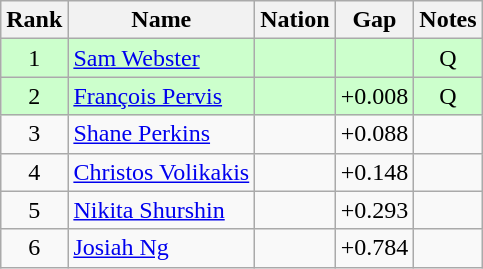<table class="wikitable sortable" style="text-align:center">
<tr>
<th>Rank</th>
<th>Name</th>
<th>Nation</th>
<th>Gap</th>
<th>Notes</th>
</tr>
<tr bgcolor=ccffcc>
<td>1</td>
<td align=left><a href='#'>Sam Webster</a></td>
<td align=left></td>
<td></td>
<td>Q</td>
</tr>
<tr bgcolor=ccffcc>
<td>2</td>
<td align=left><a href='#'>François Pervis</a></td>
<td align=left></td>
<td>+0.008</td>
<td>Q</td>
</tr>
<tr>
<td>3</td>
<td align=left><a href='#'>Shane Perkins</a></td>
<td align=left></td>
<td>+0.088</td>
<td></td>
</tr>
<tr>
<td>4</td>
<td align=left><a href='#'>Christos Volikakis</a></td>
<td align=left></td>
<td>+0.148</td>
<td></td>
</tr>
<tr>
<td>5</td>
<td align=left><a href='#'>Nikita Shurshin</a></td>
<td align=left></td>
<td>+0.293</td>
<td></td>
</tr>
<tr>
<td>6</td>
<td align=left><a href='#'>Josiah Ng</a></td>
<td align=left></td>
<td>+0.784</td>
<td></td>
</tr>
</table>
